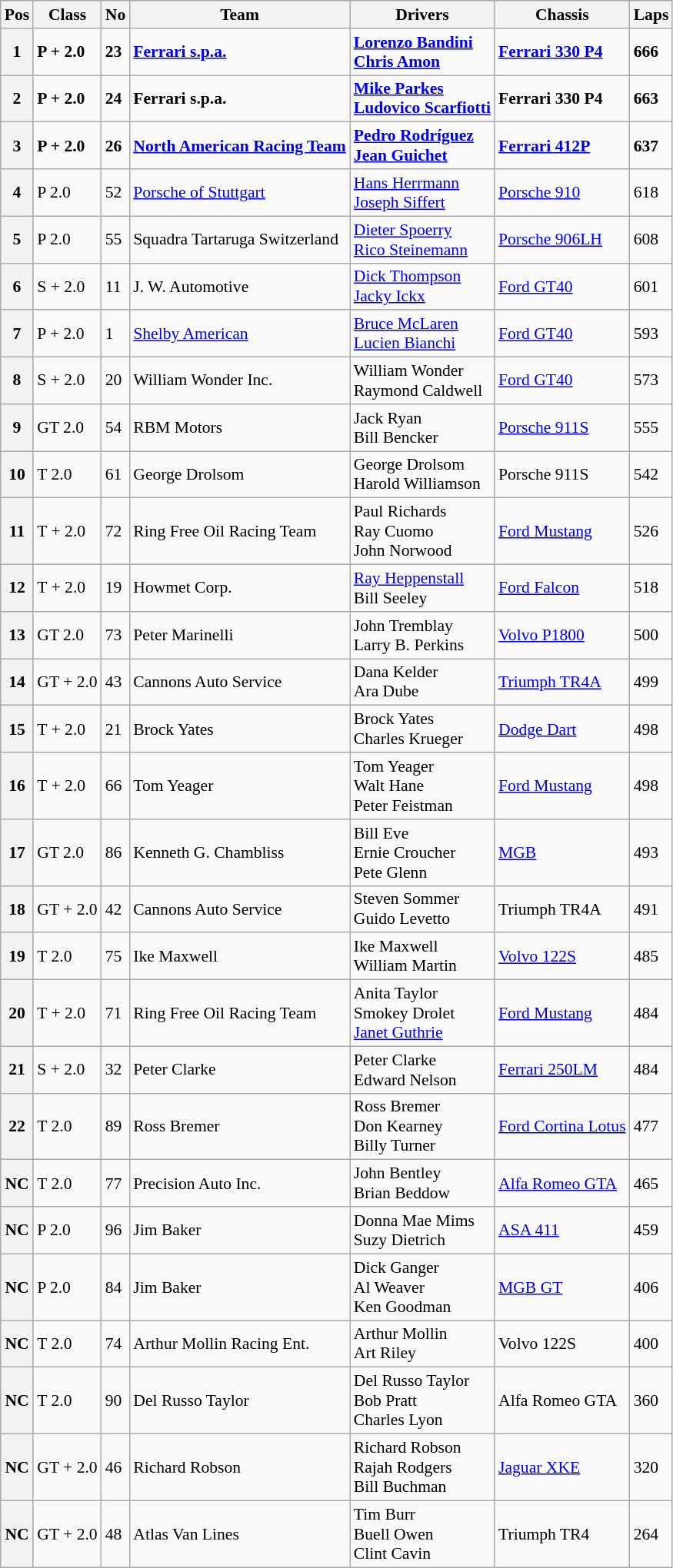<table class="wikitable" style="font-size: 90%;">
<tr>
<th>Pos</th>
<th>Class</th>
<th>No</th>
<th>Team</th>
<th>Drivers</th>
<th>Chassis</th>
<th>Laps</th>
</tr>
<tr style="font-weight:bold">
<th>1</th>
<td>P + 2.0</td>
<td>23</td>
<td> <a href='#'>Ferrari s.p.a.</a></td>
<td> <a href='#'>Lorenzo Bandini</a><br> <a href='#'>Chris Amon</a></td>
<td><a href='#'>Ferrari 330 P4</a></td>
<td>666</td>
</tr>
<tr style="font-weight:bold">
<th>2</th>
<td>P + 2.0</td>
<td>24</td>
<td> Ferrari s.p.a.</td>
<td> <a href='#'>Mike Parkes</a><br> <a href='#'>Ludovico Scarfiotti</a></td>
<td>Ferrari 330 P4</td>
<td>663</td>
</tr>
<tr style="font-weight:bold">
<th>3</th>
<td>P + 2.0</td>
<td>26</td>
<td> <a href='#'>North American Racing Team</a></td>
<td> <a href='#'>Pedro Rodríguez</a><br> <a href='#'>Jean Guichet</a></td>
<td><a href='#'>Ferrari 412P</a></td>
<td>637</td>
</tr>
<tr>
<th>4</th>
<td>P 2.0</td>
<td>52</td>
<td> <a href='#'>Porsche of Stuttgart</a></td>
<td> <a href='#'>Hans Herrmann</a><br> <a href='#'>Joseph Siffert</a></td>
<td><a href='#'>Porsche 910</a></td>
<td>618</td>
</tr>
<tr>
<th>5</th>
<td>P 2.0</td>
<td>55</td>
<td> Squadra Tartaruga Switzerland</td>
<td> <a href='#'>Dieter Spoerry</a><br> <a href='#'>Rico Steinemann</a></td>
<td><a href='#'>Porsche 906LH</a></td>
<td>608</td>
</tr>
<tr>
<th>6</th>
<td>S + 2.0</td>
<td>11</td>
<td> J. W. Automotive</td>
<td> <a href='#'>Dick Thompson</a><br> <a href='#'>Jacky Ickx</a></td>
<td><a href='#'>Ford GT40</a></td>
<td>601</td>
</tr>
<tr>
<th>7</th>
<td>P + 2.0</td>
<td>1</td>
<td> <a href='#'>Shelby American</a></td>
<td> <a href='#'>Bruce McLaren</a><br> <a href='#'>Lucien Bianchi</a></td>
<td><a href='#'>Ford GT40</a></td>
<td>593</td>
</tr>
<tr>
<th>8</th>
<td>S + 2.0</td>
<td>20</td>
<td> William Wonder Inc.</td>
<td> William Wonder<br> Raymond Caldwell</td>
<td><a href='#'>Ford GT40</a></td>
<td>573</td>
</tr>
<tr>
<th>9</th>
<td>GT 2.0</td>
<td>54</td>
<td> RBM Motors</td>
<td> Jack Ryan<br> Bill Bencker</td>
<td><a href='#'>Porsche 911S</a></td>
<td>555</td>
</tr>
<tr>
<th>10</th>
<td>T 2.0</td>
<td>61</td>
<td> George Drolsom</td>
<td> George Drolsom<br> Harold Williamson</td>
<td>Porsche 911S</td>
<td>542</td>
</tr>
<tr>
<th>11</th>
<td>T + 2.0</td>
<td>72</td>
<td> Ring Free Oil Racing Team</td>
<td> Paul Richards<br> Ray Cuomo<br> John Norwood</td>
<td><a href='#'>Ford Mustang</a></td>
<td>526</td>
</tr>
<tr>
<th>12</th>
<td>T + 2.0</td>
<td>19</td>
<td> Howmet Corp.</td>
<td> <a href='#'>Ray Heppenstall</a><br> Bill Seeley</td>
<td><a href='#'>Ford Falcon</a></td>
<td>518</td>
</tr>
<tr>
<th>13</th>
<td>GT 2.0</td>
<td>73</td>
<td> Peter Marinelli</td>
<td> John Tremblay<br> Larry B. Perkins</td>
<td><a href='#'>Volvo P1800</a></td>
<td>500</td>
</tr>
<tr>
<th>14</th>
<td>GT + 2.0</td>
<td>43</td>
<td> Cannons Auto Service</td>
<td> Dana Kelder<br> Ara Dube</td>
<td><a href='#'>Triumph TR4A</a></td>
<td>499</td>
</tr>
<tr>
<th>15</th>
<td>T + 2.0</td>
<td>21</td>
<td> Brock Yates</td>
<td> Brock Yates<br> Charles Krueger</td>
<td><a href='#'>Dodge Dart</a></td>
<td>498</td>
</tr>
<tr>
<th>16</th>
<td>T + 2.0</td>
<td>66</td>
<td> Tom Yeager</td>
<td> Tom Yeager<br> Walt Hane<br> Peter Feistman</td>
<td><a href='#'>Ford Mustang</a></td>
<td>498</td>
</tr>
<tr>
<th>17</th>
<td>GT 2.0</td>
<td>86</td>
<td> Kenneth G. Chambliss</td>
<td> Bill Eve<br> Ernie Croucher<br> Pete Glenn</td>
<td><a href='#'>MGB</a></td>
<td>493</td>
</tr>
<tr>
<th>18</th>
<td>GT + 2.0</td>
<td>42</td>
<td> Cannons Auto Service</td>
<td> Steven Sommer<br> Guido Levetto</td>
<td>Triumph TR4A</td>
<td>491</td>
</tr>
<tr>
<th>19</th>
<td>T 2.0</td>
<td>75</td>
<td> Ike Maxwell</td>
<td> Ike Maxwell<br> William Martin</td>
<td><a href='#'>Volvo 122S</a></td>
<td>485</td>
</tr>
<tr>
<th>20</th>
<td>T + 2.0</td>
<td>71</td>
<td> Ring Free Oil Racing Team</td>
<td> Anita Taylor<br> Smokey Drolet<br> <a href='#'>Janet Guthrie</a></td>
<td><a href='#'>Ford Mustang</a></td>
<td>484</td>
</tr>
<tr>
<th>21</th>
<td>S + 2.0</td>
<td>32</td>
<td> Peter Clarke</td>
<td> Peter Clarke<br> Edward Nelson</td>
<td><a href='#'>Ferrari 250LM</a></td>
<td>484</td>
</tr>
<tr>
<th>22</th>
<td>T 2.0</td>
<td>89</td>
<td> Ross Bremer</td>
<td> Ross Bremer<br> Don Kearney<br> Billy Turner</td>
<td><a href='#'>Ford Cortina Lotus</a></td>
<td>477</td>
</tr>
<tr>
<th>NC</th>
<td>T 2.0</td>
<td>77</td>
<td> Precision Auto Inc.</td>
<td> John Bentley<br> Brian Beddow</td>
<td><a href='#'>Alfa Romeo GTA</a></td>
<td>465</td>
</tr>
<tr>
<th>NC</th>
<td>P 2.0</td>
<td>96</td>
<td> Jim Baker</td>
<td> Donna Mae Mims<br> Suzy Dietrich</td>
<td><a href='#'>ASA 411</a></td>
<td>459</td>
</tr>
<tr>
<th>NC</th>
<td>P 2.0</td>
<td>84</td>
<td> Jim Baker</td>
<td> Dick Ganger<br> Al Weaver<br> Ken Goodman</td>
<td><a href='#'>MGB GT</a></td>
<td>406</td>
</tr>
<tr>
<th>NC</th>
<td>T 2.0</td>
<td>74</td>
<td> Arthur Mollin Racing Ent.</td>
<td> Arthur Mollin<br> Art Riley</td>
<td>Volvo 122S</td>
<td>400</td>
</tr>
<tr>
<th>NC</th>
<td>T 2.0</td>
<td>90</td>
<td> Del Russo Taylor</td>
<td> Del Russo Taylor<br> Bob Pratt<br> Charles Lyon</td>
<td>Alfa Romeo GTA</td>
<td>360</td>
</tr>
<tr>
<th>NC</th>
<td>GT + 2.0</td>
<td>46</td>
<td> Richard Robson</td>
<td> Richard Robson<br> Rajah Rodgers<br> Bill Buchman</td>
<td><a href='#'>Jaguar XKE</a></td>
<td>320</td>
</tr>
<tr>
<th>NC</th>
<td>GT + 2.0</td>
<td>48</td>
<td> Atlas Van Lines</td>
<td> Tim Burr<br> Buell Owen<br> Clint Cavin</td>
<td>Triumph TR4</td>
<td>264</td>
</tr>
</table>
